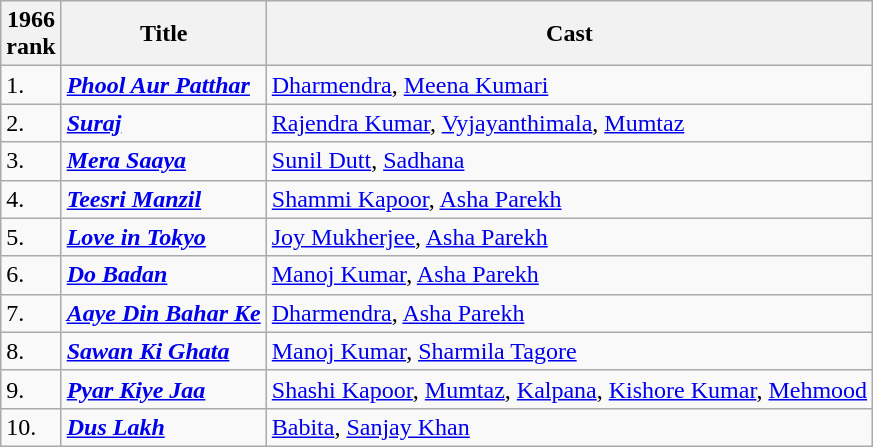<table class="wikitable">
<tr>
<th>1966<br>rank</th>
<th>Title</th>
<th>Cast</th>
</tr>
<tr>
<td>1.</td>
<td><strong><em><a href='#'>Phool Aur Patthar</a></em></strong></td>
<td><a href='#'>Dharmendra</a>, <a href='#'>Meena Kumari</a></td>
</tr>
<tr>
<td>2.</td>
<td><strong><em><a href='#'>Suraj</a></em></strong></td>
<td><a href='#'>Rajendra Kumar</a>, <a href='#'>Vyjayanthimala</a>, <a href='#'>Mumtaz</a></td>
</tr>
<tr>
<td>3.</td>
<td><strong><em><a href='#'>Mera Saaya</a></em></strong></td>
<td><a href='#'>Sunil Dutt</a>, <a href='#'>Sadhana</a></td>
</tr>
<tr>
<td>4.</td>
<td><strong><em><a href='#'>Teesri Manzil</a></em></strong></td>
<td><a href='#'>Shammi Kapoor</a>, <a href='#'>Asha Parekh</a></td>
</tr>
<tr>
<td>5.</td>
<td><strong><em><a href='#'>Love in Tokyo</a></em></strong></td>
<td><a href='#'>Joy Mukherjee</a>, <a href='#'>Asha Parekh</a></td>
</tr>
<tr>
<td>6.</td>
<td><strong><em><a href='#'>Do Badan</a></em></strong></td>
<td><a href='#'>Manoj Kumar</a>, <a href='#'>Asha Parekh</a></td>
</tr>
<tr>
<td>7.</td>
<td><strong><em><a href='#'>Aaye Din Bahar Ke</a></em></strong></td>
<td><a href='#'>Dharmendra</a>, <a href='#'>Asha Parekh</a></td>
</tr>
<tr>
<td>8.</td>
<td><strong><em><a href='#'>Sawan Ki Ghata</a></em></strong></td>
<td><a href='#'>Manoj Kumar</a>, <a href='#'>Sharmila Tagore</a></td>
</tr>
<tr>
<td>9.</td>
<td><strong><em><a href='#'>Pyar Kiye Jaa</a></em></strong></td>
<td><a href='#'>Shashi Kapoor</a>, <a href='#'>Mumtaz</a>, <a href='#'>Kalpana</a>, <a href='#'>Kishore Kumar</a>, <a href='#'>Mehmood</a></td>
</tr>
<tr>
<td>10.</td>
<td><strong><em><a href='#'>Dus Lakh</a></em></strong></td>
<td><a href='#'>Babita</a>, <a href='#'>Sanjay Khan</a></td>
</tr>
</table>
